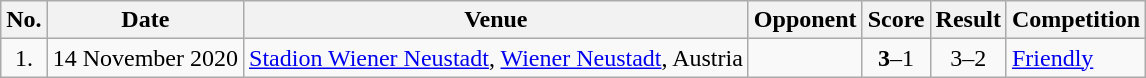<table class="wikitable">
<tr>
<th>No.</th>
<th>Date</th>
<th>Venue</th>
<th>Opponent</th>
<th>Score</th>
<th>Result</th>
<th>Competition</th>
</tr>
<tr>
<td align=center>1.</td>
<td>14 November 2020</td>
<td><a href='#'>Stadion Wiener Neustadt</a>, <a href='#'>Wiener Neustadt</a>, Austria</td>
<td></td>
<td align=center><strong>3</strong>–1</td>
<td align=center>3–2</td>
<td><a href='#'>Friendly</a></td>
</tr>
</table>
